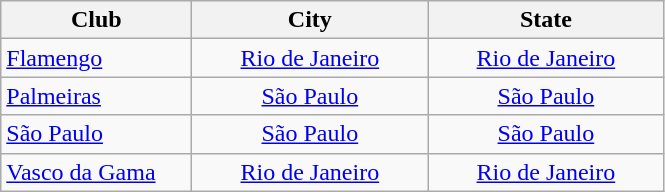<table class="wikitable sortable">
<tr>
<th width=120>Club</th>
<th width=150>City</th>
<th width=150>State</th>
</tr>
<tr>
<td><a href='#'>Flamengo</a></td>
<td align=center><a href='#'>Rio de Janeiro</a></td>
<td align=center> <a href='#'>Rio de Janeiro</a></td>
</tr>
<tr>
<td><a href='#'>Palmeiras</a></td>
<td align=center><a href='#'>São Paulo</a></td>
<td align=center> <a href='#'>São Paulo</a></td>
</tr>
<tr>
<td><a href='#'>São Paulo</a></td>
<td align=center><a href='#'>São Paulo</a></td>
<td align=center> <a href='#'>São Paulo</a></td>
</tr>
<tr>
<td><a href='#'>Vasco da Gama</a></td>
<td align=center><a href='#'>Rio de Janeiro</a></td>
<td align=center> <a href='#'>Rio de Janeiro</a></td>
</tr>
</table>
